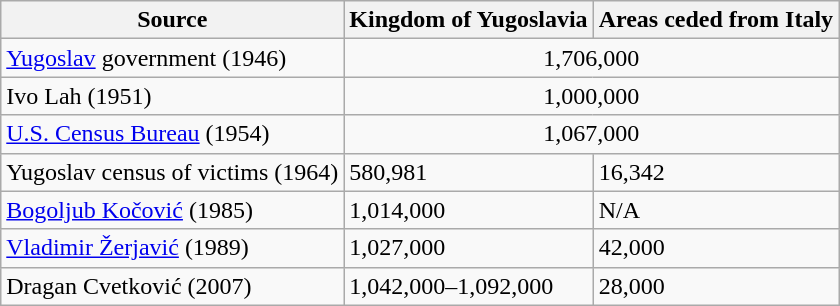<table class="wikitable sortable">
<tr>
<th>Source</th>
<th data-sort-type=number>Kingdom of Yugoslavia</th>
<th>Areas ceded from Italy</th>
</tr>
<tr>
<td><a href='#'>Yugoslav</a> government (1946)</td>
<td colspan="2" align="center">1,706,000</td>
</tr>
<tr>
<td>Ivo Lah (1951)</td>
<td colspan="2" align="center">1,000,000</td>
</tr>
<tr>
<td><a href='#'>U.S. Census Bureau</a> (1954)</td>
<td colspan="2" align="center">1,067,000</td>
</tr>
<tr>
<td>Yugoslav census of victims (1964)</td>
<td>580,981</td>
<td>16,342</td>
</tr>
<tr>
<td><a href='#'>Bogoljub Kočović</a> (1985)</td>
<td>1,014,000</td>
<td>N/A</td>
</tr>
<tr>
<td><a href='#'>Vladimir Žerjavić</a> (1989)</td>
<td>1,027,000</td>
<td>42,000</td>
</tr>
<tr>
<td>Dragan Cvetković (2007)</td>
<td>1,042,000–1,092,000</td>
<td>28,000</td>
</tr>
</table>
